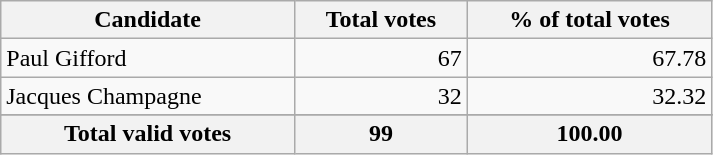<table class="wikitable" width="475">
<tr>
<th align="left">Candidate</th>
<th align="right">Total votes</th>
<th align="right">% of total votes</th>
</tr>
<tr>
<td align="left">Paul Gifford</td>
<td align="right">67</td>
<td align="right">67.78</td>
</tr>
<tr>
<td align="left">Jacques Champagne</td>
<td align="right">32</td>
<td align="right">32.32</td>
</tr>
<tr>
</tr>
<tr bgcolor="#EEEEEE">
<th align="left">Total valid votes</th>
<th align="right"><strong>99</strong></th>
<th align="right"><strong>100.00</strong></th>
</tr>
</table>
